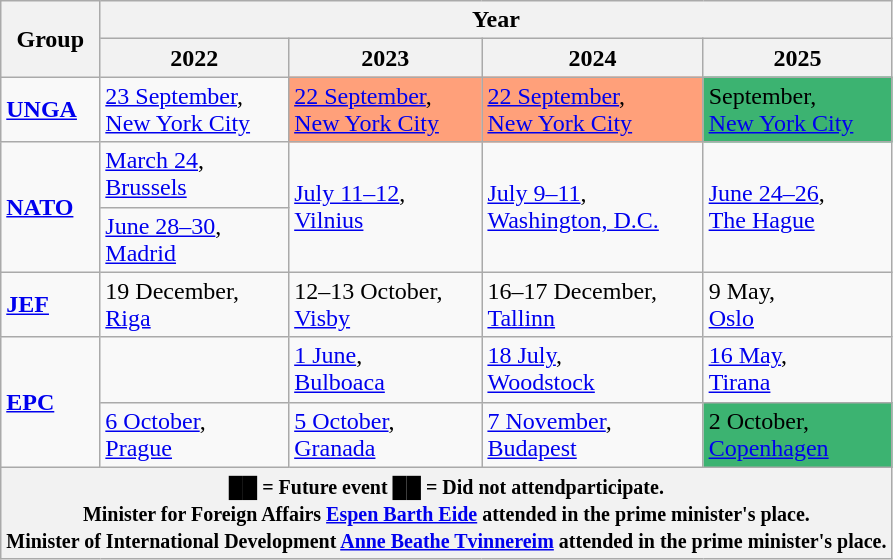<table class="wikitable">
<tr>
<th rowspan="2">Group</th>
<th colspan=5">Year</th>
</tr>
<tr>
<th>2022</th>
<th>2023</th>
<th>2024</th>
<th>2025</th>
</tr>
<tr>
<td><strong><a href='#'>UNGA</a></strong></td>
<td><a href='#'>23 September</a>,<br> <a href='#'>New York City</a></td>
<td style="background:#ffa07a;"><a href='#'>22 September</a>,<br> <a href='#'>New York City</a><br></td>
<td style="background:#ffa07a;"><a href='#'>22 September</a>,<br> <a href='#'>New York City</a><br></td>
<td style="background:#3Cb371;">September,<br> <a href='#'>New York City</a></td>
</tr>
<tr>
<td rowspan="2"><strong><a href='#'>NATO</a></strong></td>
<td><a href='#'>March 24</a>,<br> <a href='#'>Brussels</a></td>
<td rowspan="2"><a href='#'>July 11–12</a>,<br>  <a href='#'>Vilnius</a></td>
<td rowspan="2"><a href='#'>July 9–11</a>,<br> <a href='#'>Washington, D.C.</a></td>
<td rowspan="2"><a href='#'>June 24–26</a>,<br> <a href='#'>The Hague</a></td>
</tr>
<tr>
<td><a href='#'>June 28–30</a>,<br>  <a href='#'>Madrid</a></td>
</tr>
<tr>
<td><strong><a href='#'>JEF</a></strong></td>
<td>19 December, <br> <a href='#'>Riga</a></td>
<td>12–13 October, <br> <a href='#'>Visby</a></td>
<td>16–17 December, <br> <a href='#'>Tallinn</a></td>
<td>9 May,<br> <a href='#'>Oslo</a></td>
</tr>
<tr>
<td rowspan="2"><strong><a href='#'>EPC</a></strong></td>
<td></td>
<td><a href='#'>1 June</a>,<br> <a href='#'>Bulboaca</a></td>
<td><a href='#'>18 July</a>,<br>  <a href='#'>Woodstock</a></td>
<td><a href='#'>16 May</a>,<br> <a href='#'>Tirana</a></td>
</tr>
<tr>
<td><a href='#'>6 October</a>,<br>  <a href='#'>Prague</a></td>
<td><a href='#'>5 October</a>,<br>  <a href='#'>Granada</a></td>
<td><a href='#'>7 November</a>,<br>  <a href='#'>Budapest</a></td>
<td style="background:#3Cb371;">2 October,<br> <a href='#'>Copenhagen</a></td>
</tr>
<tr>
<th colspan="5"><small><span>██</span> = Future event <span>██</span> = Did not attendparticipate.<br>Minister for Foreign Affairs <a href='#'>Espen Barth Eide</a> attended in the prime minister's place.<br>Minister of International Development <a href='#'>Anne Beathe Tvinnereim</a> attended in the prime minister's place.</small></th>
</tr>
</table>
